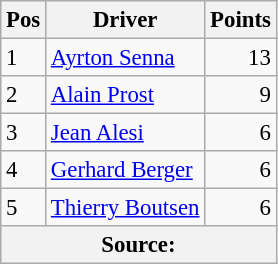<table class="wikitable" style="font-size: 95%;">
<tr>
<th>Pos</th>
<th>Driver</th>
<th>Points</th>
</tr>
<tr>
<td>1</td>
<td> <a href='#'>Ayrton Senna</a></td>
<td align="right">13</td>
</tr>
<tr>
<td>2</td>
<td> <a href='#'>Alain Prost</a></td>
<td align="right">9</td>
</tr>
<tr>
<td>3</td>
<td> <a href='#'>Jean Alesi</a></td>
<td align="right">6</td>
</tr>
<tr>
<td>4</td>
<td> <a href='#'>Gerhard Berger</a></td>
<td align="right">6</td>
</tr>
<tr>
<td>5</td>
<td> <a href='#'>Thierry Boutsen</a></td>
<td align="right">6</td>
</tr>
<tr>
<th colspan=4>Source: </th>
</tr>
</table>
